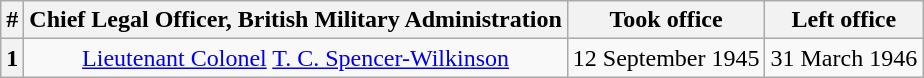<table class="wikitable" style="text-align: center;">
<tr>
<th>#</th>
<th>Chief Legal Officer, British Military Administration</th>
<th>Took office</th>
<th>Left office</th>
</tr>
<tr>
<th>1</th>
<td><a href='#'>Lieutenant Colonel</a> <a href='#'>T. C. Spencer-Wilkinson</a></td>
<td>12 September 1945</td>
<td>31 March 1946</td>
</tr>
</table>
